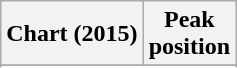<table class="wikitable sortable plainrowheaders" style="text-align:center">
<tr>
<th scope="col">Chart (2015)</th>
<th scope="col">Peak<br>position</th>
</tr>
<tr>
</tr>
<tr>
</tr>
<tr>
</tr>
</table>
